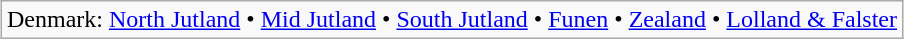<table class="wikitable"  style="margin:auto;">
<tr>
<td>Denmark: <a href='#'>North Jutland</a> • <a href='#'>Mid Jutland</a> • <a href='#'>South Jutland</a> • <a href='#'>Funen</a> • <a href='#'>Zealand</a> • <a href='#'>Lolland & Falster</a></td>
</tr>
</table>
